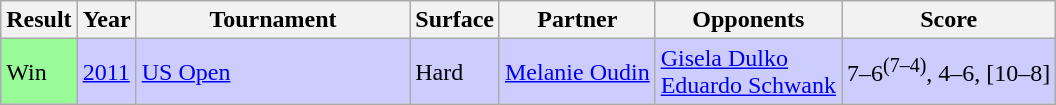<table class="sortable wikitable">
<tr>
<th>Result</th>
<th>Year</th>
<th width=175>Tournament</th>
<th>Surface</th>
<th>Partner</th>
<th>Opponents</th>
<th class=unsortable>Score</th>
</tr>
<tr style=background:#ccf>
<td bgcolor=98FB98>Win</td>
<td><a href='#'>2011</a></td>
<td><a href='#'>US Open</a></td>
<td>Hard</td>
<td> <a href='#'>Melanie Oudin</a></td>
<td> <a href='#'>Gisela Dulko</a><br> <a href='#'>Eduardo Schwank</a></td>
<td>7–6<sup>(7–4)</sup>, 4–6, [10–8]</td>
</tr>
</table>
